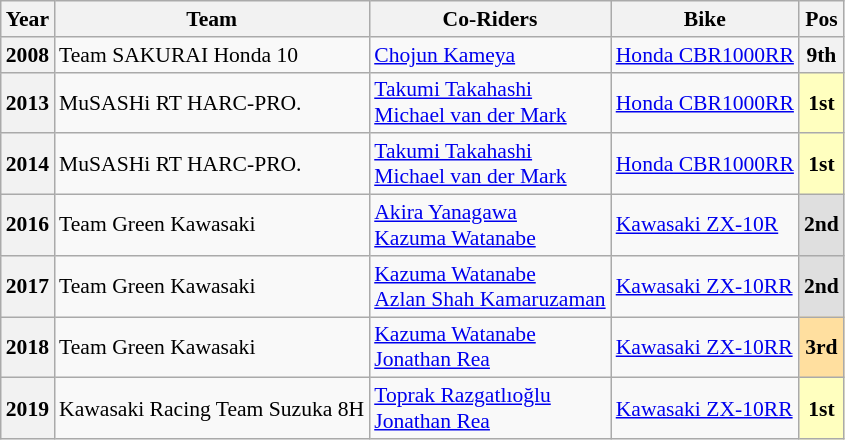<table class="wikitable" style="font-size:90%">
<tr>
<th>Year</th>
<th>Team</th>
<th>Co-Riders</th>
<th>Bike</th>
<th>Pos</th>
</tr>
<tr align="center">
<th>2008</th>
<td align="left"> Team SAKURAI Honda 10</td>
<td align="left"> <a href='#'>Chojun Kameya</a></td>
<td align="left"><a href='#'>Honda CBR1000RR</a></td>
<th>9th</th>
</tr>
<tr align="center">
<th>2013</th>
<td align="left"> MuSASHi RT HARC-PRO.</td>
<td align="left"> <a href='#'>Takumi Takahashi</a><br> <a href='#'>Michael van der Mark</a></td>
<td align="left"><a href='#'>Honda CBR1000RR</a></td>
<td style="background:#FFFFBF;"><strong>1st</strong></td>
</tr>
<tr align="center">
<th>2014</th>
<td align="left"> MuSASHi RT HARC-PRO.</td>
<td align="left"> <a href='#'>Takumi Takahashi</a><br> <a href='#'>Michael van der Mark</a></td>
<td align="left"><a href='#'>Honda CBR1000RR</a></td>
<td style="background:#FFFFBF;"><strong>1st</strong></td>
</tr>
<tr align="center">
<th>2016</th>
<td align="left"> Team Green Kawasaki</td>
<td align="left"> <a href='#'>Akira Yanagawa</a><br> <a href='#'>Kazuma Watanabe</a></td>
<td align="left"><a href='#'>Kawasaki ZX-10R</a></td>
<td style="background:#DFDFDF;"><strong>2nd</strong></td>
</tr>
<tr align="center">
<th>2017</th>
<td align="left"> Team Green Kawasaki</td>
<td align="left"> <a href='#'>Kazuma Watanabe</a><br> <a href='#'>Azlan Shah Kamaruzaman</a></td>
<td align="left"><a href='#'>Kawasaki ZX-10RR</a></td>
<td style="background:#DFDFDF;"><strong>2nd</strong></td>
</tr>
<tr align="center">
<th>2018</th>
<td align="left"> Team Green Kawasaki</td>
<td align="left"> <a href='#'>Kazuma Watanabe</a><br> <a href='#'>Jonathan Rea</a></td>
<td align="left"><a href='#'>Kawasaki ZX-10RR</a></td>
<td style="background:#FFDF9F;"><strong>3rd</strong></td>
</tr>
<tr align="center">
<th>2019</th>
<td align="left"> Kawasaki Racing Team Suzuka 8H</td>
<td align="left"> <a href='#'>Toprak Razgatlıoğlu</a><br> <a href='#'>Jonathan Rea</a></td>
<td align="left"><a href='#'>Kawasaki ZX-10RR</a></td>
<td style="background:#FFFFBF;"><strong>1st</strong></td>
</tr>
</table>
